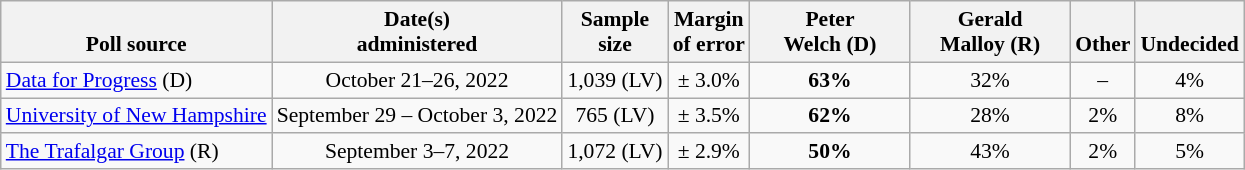<table class="wikitable" style="font-size:90%;text-align:center;">
<tr valign=bottom>
<th>Poll source</th>
<th>Date(s)<br>administered</th>
<th>Sample<br>size</th>
<th>Margin<br>of error</th>
<th style="width:100px;">Peter<br>Welch (D)</th>
<th style="width:100px;">Gerald<br>Malloy (R)</th>
<th>Other</th>
<th>Undecided</th>
</tr>
<tr>
<td style="text-align:left;"><a href='#'>Data for Progress</a> (D)</td>
<td>October 21–26, 2022</td>
<td>1,039 (LV)</td>
<td>± 3.0%</td>
<td><strong>63%</strong></td>
<td>32%</td>
<td>–</td>
<td>4%</td>
</tr>
<tr>
<td style="text-align:left;"><a href='#'>University of New Hampshire</a></td>
<td>September 29 – October 3, 2022</td>
<td>765 (LV)</td>
<td>± 3.5%</td>
<td><strong>62%</strong></td>
<td>28%</td>
<td>2%</td>
<td>8%</td>
</tr>
<tr>
<td style="text-align:left;"><a href='#'>The Trafalgar Group</a> (R)</td>
<td>September 3–7, 2022</td>
<td>1,072 (LV)</td>
<td>± 2.9%</td>
<td><strong>50%</strong></td>
<td>43%</td>
<td>2%</td>
<td>5%</td>
</tr>
</table>
